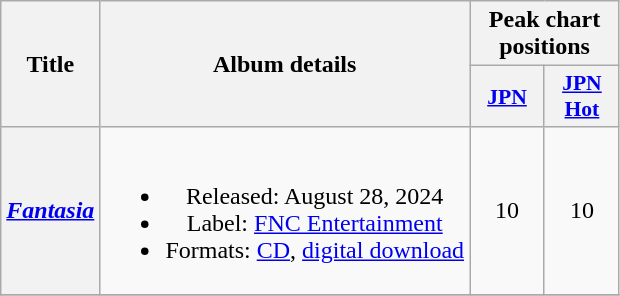<table class="wikitable plainrowheaders" style="text-align:center;">
<tr>
<th scope="col" rowspan="2">Title</th>
<th scope="col" rowspan="2">Album details</th>
<th scope="col" colspan="2">Peak chart positions</th>
</tr>
<tr>
<th scope="col" style="font-size:90%; width:3em"><a href='#'>JPN</a><br></th>
<th scope="col" style="font-size:90%; width:3em"><a href='#'>JPN<br>Hot</a><br></th>
</tr>
<tr>
<th scope="row"><em><a href='#'>Fantasia</a></em></th>
<td><br><ul><li>Released: August 28, 2024</li><li>Label: <a href='#'>FNC Entertainment</a></li><li>Formats: <a href='#'>CD</a>, <a href='#'>digital download</a></li></ul></td>
<td>10</td>
<td>10</td>
</tr>
<tr>
</tr>
</table>
